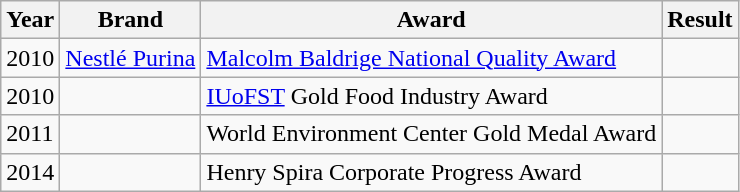<table class="wikitable">
<tr>
<th>Year</th>
<th>Brand</th>
<th>Award</th>
<th>Result</th>
</tr>
<tr>
<td>2010</td>
<td><a href='#'>Nestlé Purina</a></td>
<td><a href='#'>Malcolm Baldrige National Quality Award</a></td>
<td></td>
</tr>
<tr>
<td>2010</td>
<td></td>
<td><a href='#'>IUoFST</a> Gold Food Industry Award</td>
<td></td>
</tr>
<tr>
<td>2011</td>
<td></td>
<td>World Environment Center Gold Medal Award</td>
<td></td>
</tr>
<tr>
<td>2014</td>
<td></td>
<td>Henry Spira Corporate Progress Award</td>
<td></td>
</tr>
</table>
